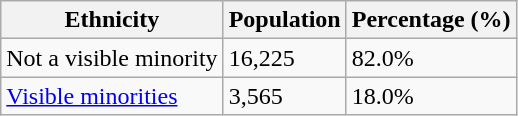<table class="wikitable">
<tr>
<th>Ethnicity</th>
<th>Population</th>
<th>Percentage (%)</th>
</tr>
<tr>
<td>Not a visible minority</td>
<td>16,225</td>
<td>82.0%</td>
</tr>
<tr>
<td><a href='#'>Visible minorities</a></td>
<td>3,565</td>
<td>18.0%</td>
</tr>
</table>
